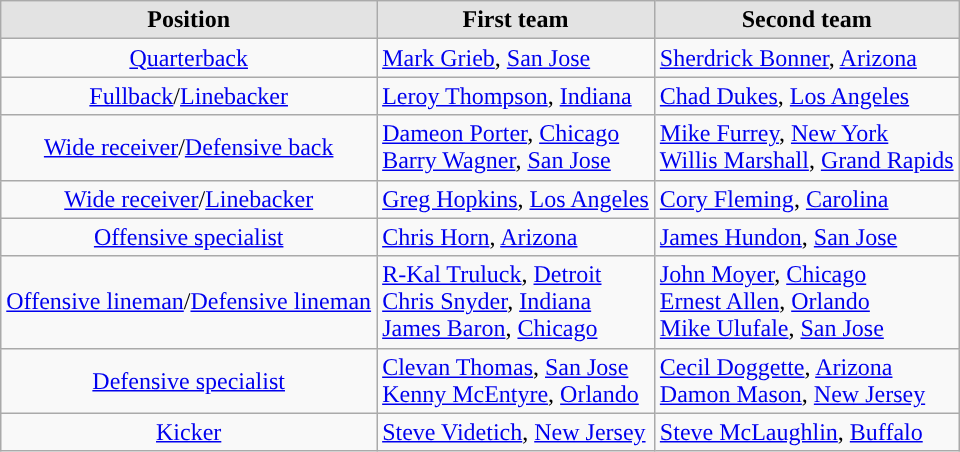<table class="wikitable">
<tr>
<th style="background:#e3e3e3;">Position</th>
<th style="background:#e3e3e3;">First team</th>
<th style="background:#e3e3e3;">Second team</th>
</tr>
<tr>
<td align=center><a href='#'>Quarterback</a></td>
<td><a href='#'>Mark Grieb</a>, <a href='#'>San Jose</a></td>
<td><a href='#'>Sherdrick Bonner</a>, <a href='#'>Arizona</a></td>
</tr>
<tr>
<td align=center><a href='#'>Fullback</a>/<a href='#'>Linebacker</a></td>
<td><a href='#'>Leroy Thompson</a>, <a href='#'>Indiana</a></td>
<td><a href='#'>Chad Dukes</a>, <a href='#'>Los Angeles</a></td>
</tr>
<tr>
<td align=center><a href='#'>Wide receiver</a>/<a href='#'>Defensive back</a></td>
<td><a href='#'>Dameon Porter</a>, <a href='#'>Chicago</a><br><a href='#'>Barry Wagner</a>, <a href='#'>San Jose</a></td>
<td><a href='#'>Mike Furrey</a>, <a href='#'>New York</a><br><a href='#'>Willis Marshall</a>, <a href='#'>Grand Rapids</a></td>
</tr>
<tr>
<td align=center><a href='#'>Wide receiver</a>/<a href='#'>Linebacker</a></td>
<td><a href='#'>Greg Hopkins</a>, <a href='#'>Los Angeles</a></td>
<td><a href='#'>Cory Fleming</a>, <a href='#'>Carolina</a></td>
</tr>
<tr>
<td align=center><a href='#'>Offensive specialist</a></td>
<td><a href='#'>Chris Horn</a>, <a href='#'>Arizona</a></td>
<td><a href='#'>James Hundon</a>, <a href='#'>San Jose</a></td>
</tr>
<tr>
<td align=center><a href='#'>Offensive lineman</a>/<a href='#'>Defensive lineman</a></td>
<td><a href='#'>R-Kal Truluck</a>, <a href='#'>Detroit</a><br><a href='#'>Chris Snyder</a>, <a href='#'>Indiana</a><br><a href='#'>James Baron</a>, <a href='#'>Chicago</a></td>
<td><a href='#'>John Moyer</a>, <a href='#'>Chicago</a><br><a href='#'>Ernest Allen</a>, <a href='#'>Orlando</a><br><a href='#'>Mike Ulufale</a>, <a href='#'>San Jose</a></td>
</tr>
<tr>
<td align=center><a href='#'>Defensive specialist</a></td>
<td><a href='#'>Clevan Thomas</a>, <a href='#'>San Jose</a><br><a href='#'>Kenny McEntyre</a>, <a href='#'>Orlando</a></td>
<td><a href='#'>Cecil Doggette</a>, <a href='#'>Arizona</a><br><a href='#'>Damon Mason</a>, <a href='#'>New Jersey</a></td>
</tr>
<tr>
<td align=center><a href='#'>Kicker</a></td>
<td><a href='#'>Steve Videtich</a>, <a href='#'>New Jersey</a></td>
<td><a href='#'>Steve McLaughlin</a>, <a href='#'>Buffalo</a></td>
</tr>
</table>
